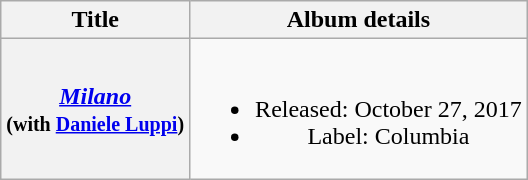<table class="wikitable plainrowheaders" style="text-align:center;">
<tr>
<th scope="col">Title</th>
<th scope="col">Album details</th>
</tr>
<tr>
<th scope="row"><em><a href='#'>Milano</a></em><br><small>(with <a href='#'>Daniele Luppi</a>)</small></th>
<td><br><ul><li>Released: October 27, 2017</li><li>Label: Columbia</li></ul></td>
</tr>
</table>
